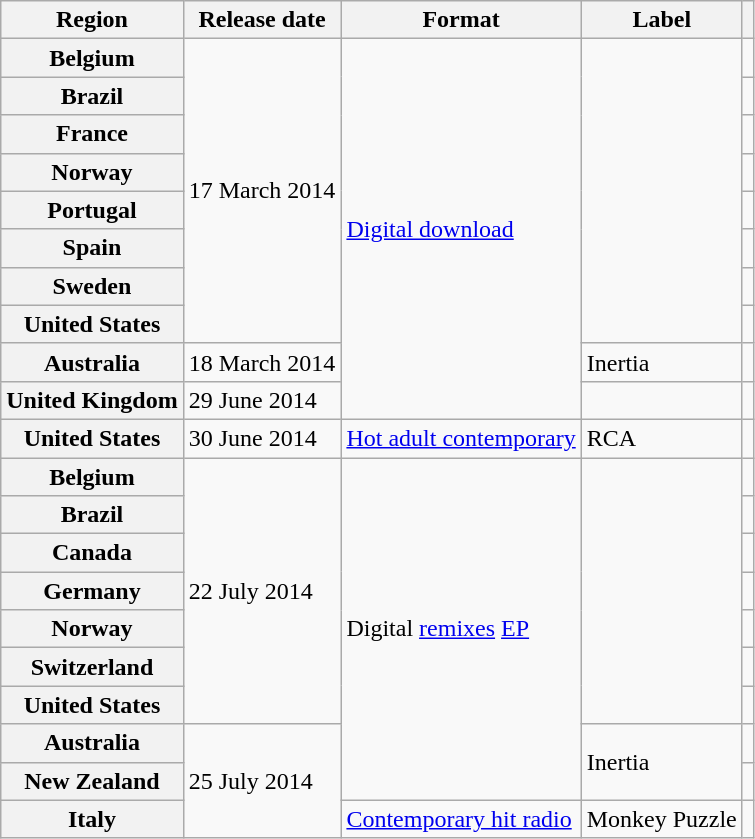<table class="wikitable plainrowheaders sortable">
<tr>
<th>Region</th>
<th>Release date</th>
<th>Format</th>
<th>Label</th>
<th class="unsortable"></th>
</tr>
<tr>
<th scope="row">Belgium</th>
<td rowspan="8">17 March 2014</td>
<td rowspan="10"><a href='#'>Digital download</a></td>
<td rowspan="8"></td>
<td align="center"></td>
</tr>
<tr>
<th scope="row">Brazil</th>
<td align="center"></td>
</tr>
<tr>
<th scope="row">France</th>
<td align="center"></td>
</tr>
<tr>
<th scope="row">Norway</th>
<td align="center"></td>
</tr>
<tr>
<th scope="row">Portugal</th>
<td align="center"></td>
</tr>
<tr>
<th scope="row">Spain</th>
<td align="center"></td>
</tr>
<tr>
<th scope="row">Sweden</th>
<td align="center"></td>
</tr>
<tr>
<th scope="row">United States</th>
<td align="center"></td>
</tr>
<tr>
<th scope="row">Australia</th>
<td>18 March 2014</td>
<td>Inertia</td>
<td align="center"></td>
</tr>
<tr>
<th scope="row">United Kingdom</th>
<td>29 June 2014</td>
<td></td>
<td align="center"></td>
</tr>
<tr>
<th scope="row">United States</th>
<td>30 June 2014</td>
<td><a href='#'>Hot adult contemporary</a></td>
<td>RCA</td>
<td align="center"></td>
</tr>
<tr>
<th scope="row">Belgium</th>
<td rowspan="7">22 July 2014</td>
<td rowspan="9">Digital <a href='#'>remixes</a> <a href='#'>EP</a></td>
<td rowspan="7"></td>
<td align="center"></td>
</tr>
<tr>
<th scope="row">Brazil</th>
<td align="center"></td>
</tr>
<tr>
<th scope="row">Canada</th>
<td align="center"></td>
</tr>
<tr>
<th scope="row">Germany</th>
<td align="center"></td>
</tr>
<tr>
<th scope="row">Norway</th>
<td align="center"></td>
</tr>
<tr>
<th scope="row">Switzerland</th>
<td align="center"></td>
</tr>
<tr>
<th scope="row">United States</th>
<td align="center"></td>
</tr>
<tr>
<th scope="row">Australia</th>
<td rowspan="3">25 July 2014</td>
<td rowspan="2">Inertia</td>
<td align="center"></td>
</tr>
<tr>
<th scope="row">New Zealand</th>
<td align="center"></td>
</tr>
<tr>
<th scope="row">Italy</th>
<td><a href='#'>Contemporary hit radio</a></td>
<td>Monkey Puzzle</td>
<td align="center"></td>
</tr>
</table>
